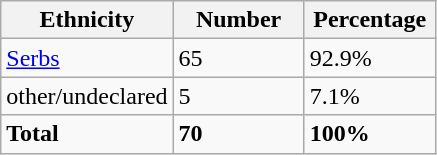<table class="wikitable">
<tr>
<th width="100px">Ethnicity</th>
<th width="80px">Number</th>
<th width="80px">Percentage</th>
</tr>
<tr>
<td><a href='#'>Serbs</a></td>
<td>65</td>
<td>92.9%</td>
</tr>
<tr>
<td>other/undeclared</td>
<td>5</td>
<td>7.1%</td>
</tr>
<tr>
<td><strong>Total</strong></td>
<td><strong>70</strong></td>
<td><strong>100%</strong></td>
</tr>
</table>
